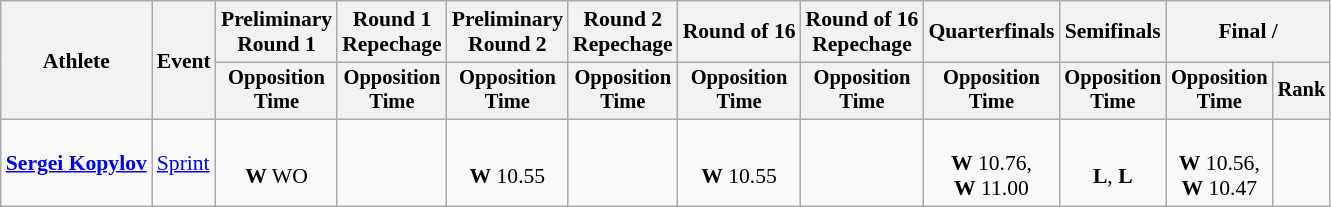<table class="wikitable" style="text-align:center;font-size:90%">
<tr>
<th rowspan=2>Athlete</th>
<th rowspan=2>Event</th>
<th>Preliminary<br>Round 1</th>
<th>Round 1<br>Repechage</th>
<th>Preliminary<br>Round 2</th>
<th>Round 2<br>Repechage</th>
<th>Round of 16</th>
<th>Round of 16<br>Repechage</th>
<th>Quarterfinals</th>
<th>Semifinals</th>
<th colspan=2>Final / </th>
</tr>
<tr style="font-size:95%">
<th>Opposition<br>Time</th>
<th>Opposition<br>Time</th>
<th>Opposition<br>Time</th>
<th>Opposition<br>Time</th>
<th>Opposition<br>Time</th>
<th>Opposition<br>Time</th>
<th>Opposition<br>Time</th>
<th>Opposition<br>Time</th>
<th>Opposition<br>Time</th>
<th>Rank</th>
</tr>
<tr>
<td align=left><strong><a href='#'>Sergei Kopylov</a></strong></td>
<td align=left><a href='#'>Sprint</a></td>
<td><br><strong>W</strong> WO</td>
<td></td>
<td><br><strong>W</strong> 10.55</td>
<td></td>
<td><br><strong>W</strong> 10.55</td>
<td></td>
<td><br><strong>W</strong>  10.76,<br><strong>W</strong>  11.00</td>
<td><br><strong>L</strong>, <strong>L</strong></td>
<td><br><strong>W</strong>  10.56,<br><strong>W</strong>  10.47</td>
<td></td>
</tr>
</table>
